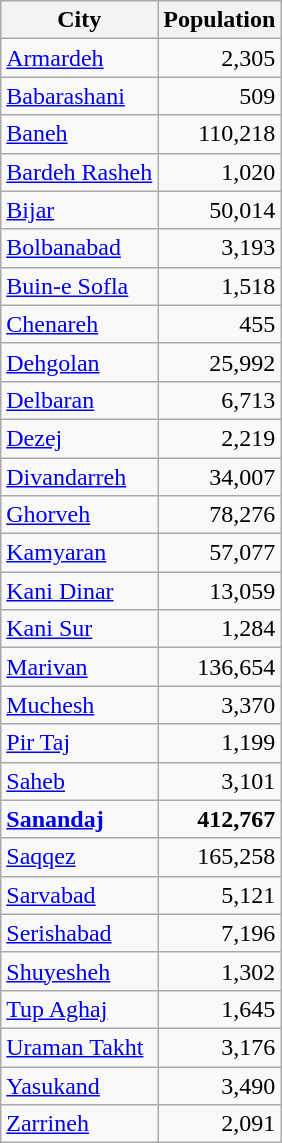<table class="wikitable sortable">
<tr>
<th>City</th>
<th>Population</th>
</tr>
<tr>
<td><a href='#'>Armardeh</a></td>
<td style="text-align: right;">2,305</td>
</tr>
<tr>
<td><a href='#'>Babarashani</a></td>
<td style="text-align: right;">509</td>
</tr>
<tr>
<td><a href='#'>Baneh</a></td>
<td style="text-align: right;">110,218</td>
</tr>
<tr>
<td><a href='#'>Bardeh Rasheh</a></td>
<td style="text-align: right;">1,020</td>
</tr>
<tr>
<td><a href='#'>Bijar</a></td>
<td style="text-align: right;">50,014</td>
</tr>
<tr>
<td><a href='#'>Bolbanabad</a></td>
<td style="text-align: right;">3,193</td>
</tr>
<tr>
<td><a href='#'>Buin-e Sofla</a></td>
<td style="text-align: right;">1,518</td>
</tr>
<tr>
<td><a href='#'>Chenareh</a></td>
<td style="text-align: right;">455</td>
</tr>
<tr>
<td><a href='#'>Dehgolan</a></td>
<td style="text-align: right;">25,992</td>
</tr>
<tr>
<td><a href='#'>Delbaran</a></td>
<td style="text-align: right;">6,713</td>
</tr>
<tr>
<td><a href='#'>Dezej</a></td>
<td style="text-align: right;">2,219</td>
</tr>
<tr>
<td><a href='#'>Divandarreh</a></td>
<td style="text-align: right;">34,007</td>
</tr>
<tr>
<td><a href='#'>Ghorveh</a></td>
<td style="text-align: right;">78,276</td>
</tr>
<tr>
<td><a href='#'>Kamyaran</a></td>
<td style="text-align: right;">57,077</td>
</tr>
<tr>
<td><a href='#'>Kani Dinar</a></td>
<td style="text-align: right;">13,059</td>
</tr>
<tr>
<td><a href='#'>Kani Sur</a></td>
<td style="text-align: right;">1,284</td>
</tr>
<tr>
<td><a href='#'>Marivan</a></td>
<td style="text-align: right;">136,654</td>
</tr>
<tr>
<td><a href='#'>Muchesh</a></td>
<td style="text-align: right;">3,370</td>
</tr>
<tr>
<td><a href='#'>Pir Taj</a></td>
<td style="text-align: right;">1,199</td>
</tr>
<tr>
<td><a href='#'>Saheb</a></td>
<td style="text-align: right;">3,101</td>
</tr>
<tr>
<td><strong><a href='#'>Sanandaj</a></strong></td>
<td style="text-align: right;"><strong>412,767</strong></td>
</tr>
<tr>
<td><a href='#'>Saqqez</a></td>
<td style="text-align: right;">165,258</td>
</tr>
<tr>
<td><a href='#'>Sarvabad</a></td>
<td style="text-align: right;">5,121</td>
</tr>
<tr>
<td><a href='#'>Serishabad</a></td>
<td style="text-align: right;">7,196</td>
</tr>
<tr>
<td><a href='#'>Shuyesheh</a></td>
<td style="text-align: right;">1,302</td>
</tr>
<tr>
<td><a href='#'>Tup Aghaj</a></td>
<td style="text-align: right;">1,645</td>
</tr>
<tr>
<td><a href='#'>Uraman Takht</a></td>
<td style="text-align: right;">3,176</td>
</tr>
<tr>
<td><a href='#'>Yasukand</a></td>
<td style="text-align: right;">3,490</td>
</tr>
<tr>
<td><a href='#'>Zarrineh</a></td>
<td style="text-align: right;">2,091</td>
</tr>
</table>
